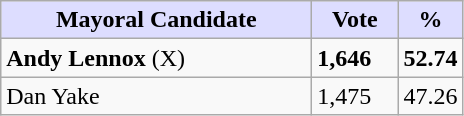<table class="wikitable">
<tr>
<th style="background:#ddf; width:200px;">Mayoral Candidate</th>
<th style="background:#ddf; width:50px;">Vote</th>
<th style="background:#ddf; width:30px;">%</th>
</tr>
<tr>
<td><strong>Andy Lennox</strong> (X)</td>
<td><strong>1,646</strong></td>
<td><strong>52.74</strong></td>
</tr>
<tr>
<td>Dan Yake</td>
<td>1,475</td>
<td>47.26</td>
</tr>
</table>
